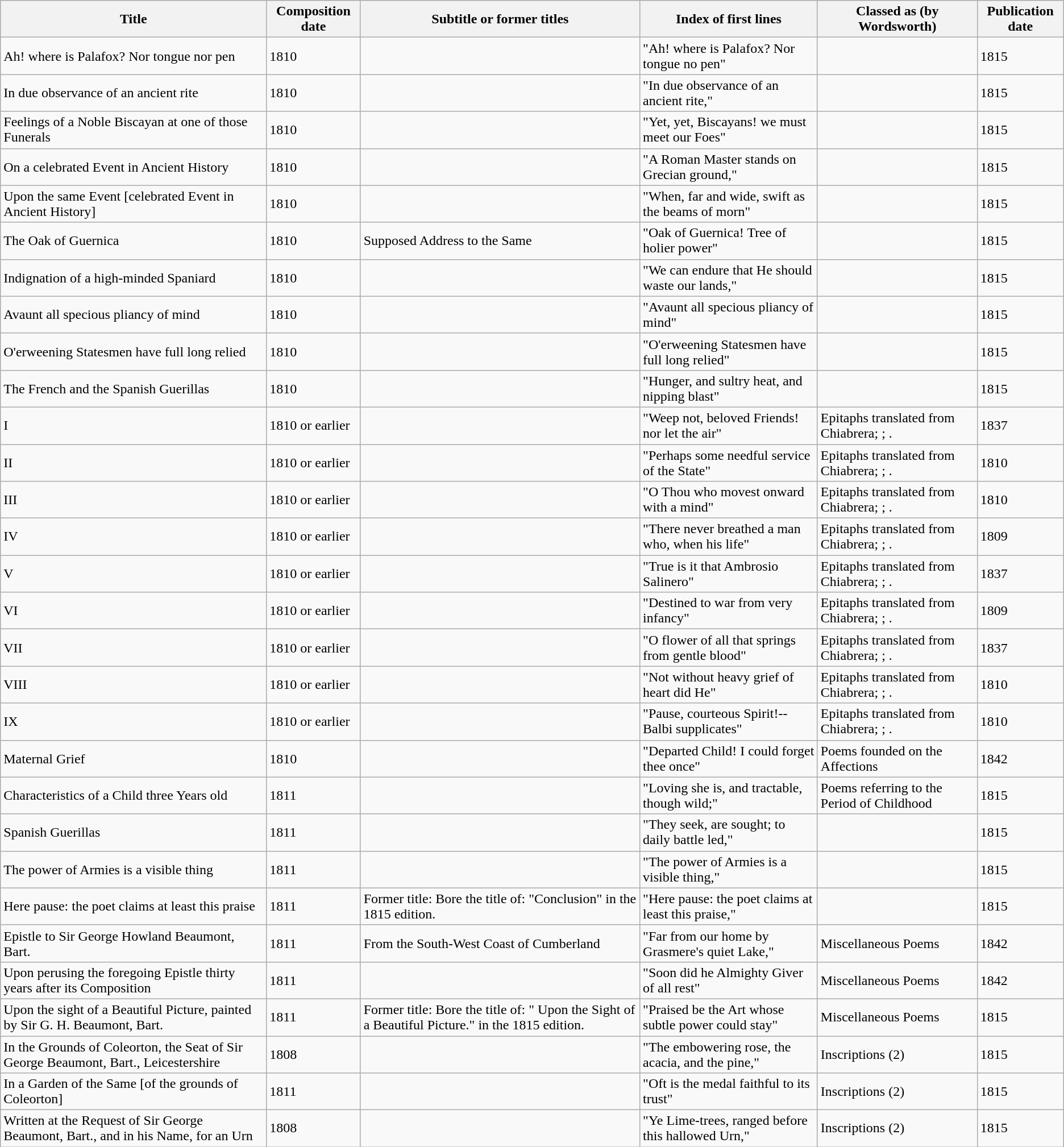<table class="wikitable">
<tr>
<th>Title</th>
<th>Composition date</th>
<th>Subtitle or former titles</th>
<th>Index of first lines</th>
<th>Classed as (by Wordsworth)</th>
<th>Publication date</th>
</tr>
<tr>
<td>Ah! where is Palafox? Nor tongue nor pen</td>
<td>1810</td>
<td></td>
<td>"Ah! where is Palafox? Nor tongue no pen"</td>
<td></td>
<td>1815</td>
</tr>
<tr>
<td>In due observance of an ancient rite</td>
<td>1810</td>
<td></td>
<td>"In due observance of an ancient rite,"</td>
<td></td>
<td>1815</td>
</tr>
<tr>
<td>Feelings of a Noble Biscayan at one of those Funerals</td>
<td>1810</td>
<td></td>
<td>"Yet, yet, Biscayans! we must meet our Foes"</td>
<td></td>
<td>1815</td>
</tr>
<tr>
<td>On a celebrated Event in Ancient History</td>
<td>1810</td>
<td></td>
<td>"A Roman Master stands on Grecian ground,"</td>
<td></td>
<td>1815</td>
</tr>
<tr>
<td>Upon the same Event [celebrated Event in Ancient History]</td>
<td>1810</td>
<td></td>
<td>"When, far and wide, swift as the beams of morn"</td>
<td></td>
<td>1815</td>
</tr>
<tr>
<td>The Oak of Guernica</td>
<td>1810</td>
<td>Supposed Address to the Same</td>
<td>"Oak of Guernica! Tree of holier power"</td>
<td></td>
<td>1815</td>
</tr>
<tr>
<td>Indignation of a high-minded Spaniard</td>
<td>1810</td>
<td></td>
<td>"We can endure that He should waste our lands,"</td>
<td></td>
<td>1815</td>
</tr>
<tr>
<td>Avaunt all specious pliancy of mind</td>
<td>1810</td>
<td></td>
<td>"Avaunt all specious pliancy of mind"</td>
<td></td>
<td>1815</td>
</tr>
<tr>
<td>O'erweening Statesmen have full long relied</td>
<td>1810</td>
<td></td>
<td>"O'erweening Statesmen have full long relied"</td>
<td></td>
<td>1815</td>
</tr>
<tr>
<td>The French and the Spanish Guerillas</td>
<td>1810</td>
<td></td>
<td>"Hunger, and sultry heat, and nipping blast"</td>
<td></td>
<td>1815</td>
</tr>
<tr>
<td>I</td>
<td>1810 or earlier</td>
<td></td>
<td>"Weep not, beloved Friends! nor let the air"</td>
<td>Epitaphs translated from Chiabrera; ; .</td>
<td>1837</td>
</tr>
<tr>
<td>II</td>
<td>1810 or earlier</td>
<td></td>
<td>"Perhaps some needful service of the State"</td>
<td>Epitaphs translated from Chiabrera; ; .</td>
<td>1810</td>
</tr>
<tr>
<td>III</td>
<td>1810 or earlier</td>
<td></td>
<td>"O Thou who movest onward with a mind"</td>
<td>Epitaphs translated from Chiabrera; ; .</td>
<td>1810</td>
</tr>
<tr>
<td>IV</td>
<td>1810 or earlier</td>
<td></td>
<td>"There never breathed a man who, when his life"</td>
<td>Epitaphs translated from Chiabrera; ; .</td>
<td>1809</td>
</tr>
<tr>
<td>V</td>
<td>1810 or earlier</td>
<td></td>
<td>"True is it that Ambrosio Salinero"</td>
<td>Epitaphs translated from Chiabrera; ; .</td>
<td>1837</td>
</tr>
<tr>
<td>VI</td>
<td>1810 or earlier</td>
<td></td>
<td>"Destined to war from very infancy"</td>
<td>Epitaphs translated from Chiabrera; ; .</td>
<td>1809</td>
</tr>
<tr>
<td>VII</td>
<td>1810 or earlier</td>
<td></td>
<td>"O flower of all that springs from gentle blood"</td>
<td>Epitaphs translated from Chiabrera; ; .</td>
<td>1837</td>
</tr>
<tr>
<td>VIII</td>
<td>1810 or earlier</td>
<td></td>
<td>"Not without heavy grief of heart did He"</td>
<td>Epitaphs translated from Chiabrera; ; .</td>
<td>1810</td>
</tr>
<tr>
<td>IX</td>
<td>1810 or earlier</td>
<td></td>
<td>"Pause, courteous Spirit!--Balbi supplicates"</td>
<td>Epitaphs translated from Chiabrera; ; .</td>
<td>1810</td>
</tr>
<tr>
<td>Maternal Grief</td>
<td>1810</td>
<td></td>
<td>"Departed Child! I could forget thee once"</td>
<td><span>Poems founded on the Affections</span></td>
<td>1842</td>
</tr>
<tr>
<td>Characteristics of a Child three Years old</td>
<td>1811</td>
<td></td>
<td>"Loving she is, and tractable, though wild;"</td>
<td><span>Poems referring to the Period of Childhood</span></td>
<td>1815</td>
</tr>
<tr>
<td>Spanish Guerillas</td>
<td>1811</td>
<td></td>
<td>"They seek, are sought; to daily battle led,"</td>
<td></td>
<td>1815</td>
</tr>
<tr>
<td>The power of Armies is a visible thing</td>
<td>1811</td>
<td></td>
<td>"The power of Armies is a visible thing,"</td>
<td></td>
<td>1815</td>
</tr>
<tr>
<td>Here pause: the poet claims at least this praise</td>
<td>1811</td>
<td>Former title: Bore the title of: "Conclusion" in the 1815 edition.</td>
<td>"Here pause: the poet claims at least this praise,"</td>
<td></td>
<td>1815</td>
</tr>
<tr>
<td>Epistle to Sir George Howland Beaumont, Bart.</td>
<td>1811</td>
<td>From the South-West Coast of Cumberland</td>
<td>"Far from our home by Grasmere's quiet Lake,"</td>
<td>Miscellaneous Poems</td>
<td>1842</td>
</tr>
<tr>
<td>Upon perusing the foregoing Epistle thirty years after its Composition</td>
<td>1811</td>
<td></td>
<td>"Soon did he Almighty Giver of all rest"</td>
<td>Miscellaneous Poems</td>
<td>1842</td>
</tr>
<tr>
<td>Upon the sight of a Beautiful Picture, painted by Sir G. H. Beaumont, Bart.</td>
<td>1811</td>
<td>Former title: Bore the title of: " Upon the Sight of a Beautiful Picture." in the 1815 edition.</td>
<td>"Praised be the Art whose subtle power could stay"</td>
<td>Miscellaneous Poems</td>
<td>1815</td>
</tr>
<tr>
<td>In the Grounds of Coleorton, the Seat of Sir George Beaumont, Bart., Leicestershire</td>
<td>1808</td>
<td></td>
<td>"The embowering rose, the acacia, and the pine,"</td>
<td>Inscriptions (2)</td>
<td>1815</td>
</tr>
<tr>
<td>In a Garden of the Same [of the grounds of Coleorton]</td>
<td>1811</td>
<td></td>
<td>"Oft is the medal faithful to its trust"</td>
<td>Inscriptions (2)</td>
<td>1815</td>
</tr>
<tr>
<td>Written at the Request of Sir George Beaumont, Bart., and in his Name, for an Urn</td>
<td>1808</td>
<td></td>
<td>"Ye Lime-trees, ranged before this hallowed Urn,"</td>
<td>Inscriptions (2)</td>
<td>1815</td>
</tr>
</table>
